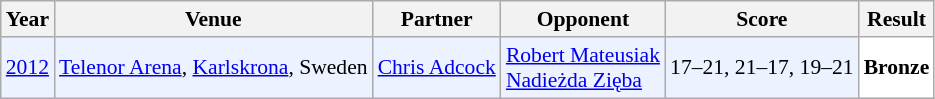<table class="sortable wikitable" style="font-size: 90%;">
<tr>
<th>Year</th>
<th>Venue</th>
<th>Partner</th>
<th>Opponent</th>
<th>Score</th>
<th>Result</th>
</tr>
<tr style="background:#ECF2FF">
<td align="center"><a href='#'>2012</a></td>
<td align="left"><a href='#'>Telenor Arena</a>, <a href='#'>Karlskrona</a>, Sweden</td>
<td align="left"> <a href='#'>Chris Adcock</a></td>
<td align="left"> <a href='#'>Robert Mateusiak</a><br> <a href='#'>Nadieżda Zięba</a></td>
<td align="left">17–21, 21–17, 19–21</td>
<td style="text-align:left; background:white"> <strong>Bronze</strong></td>
</tr>
</table>
